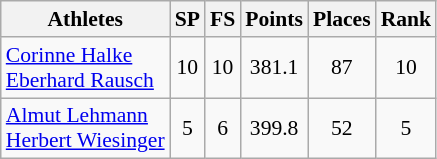<table class="wikitable" border="1" style="font-size:90%">
<tr>
<th>Athletes</th>
<th>SP</th>
<th>FS</th>
<th>Points</th>
<th>Places</th>
<th>Rank</th>
</tr>
<tr align=center>
<td align=left><a href='#'>Corinne Halke</a><br><a href='#'>Eberhard Rausch</a></td>
<td>10</td>
<td>10</td>
<td>381.1</td>
<td>87</td>
<td>10</td>
</tr>
<tr align=center>
<td align=left><a href='#'>Almut Lehmann</a><br><a href='#'>Herbert Wiesinger</a></td>
<td>5</td>
<td>6</td>
<td>399.8</td>
<td>52</td>
<td>5</td>
</tr>
</table>
